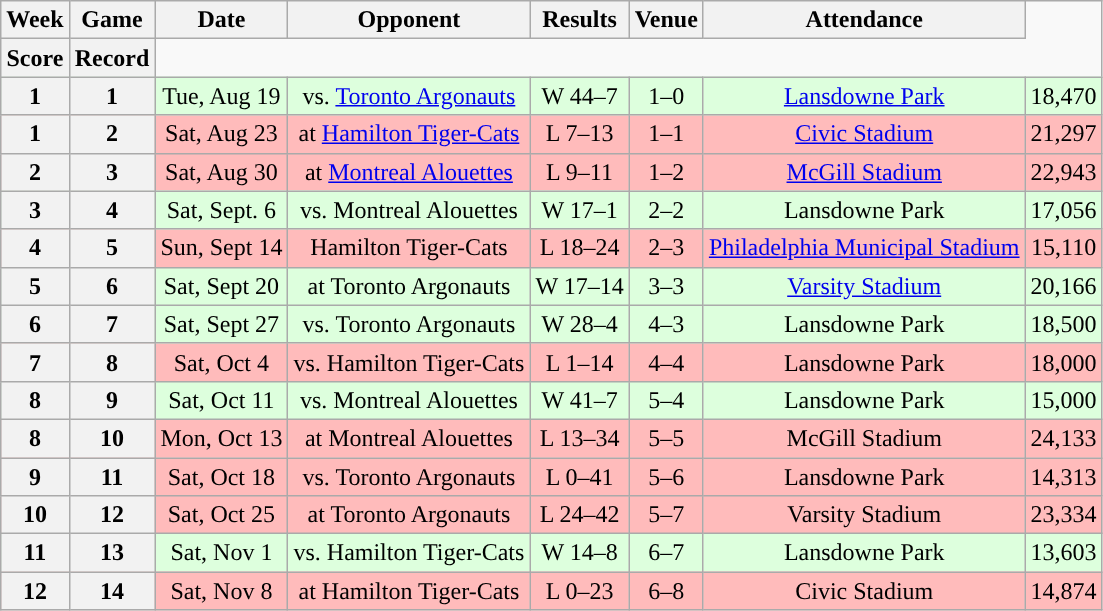<table class="wikitable" style="text-align:center">
<tr>
<th>Week</th>
<th>Game</th>
<th>Date</th>
<th>Opponent</th>
<th>Results</th>
<th>Venue</th>
<th>Attendance</th>
</tr>
<tr>
<th>Score</th>
<th>Record</th>
</tr>
<tr style="background:#ddffdd">
<th>1</th>
<th>1</th>
<td>Tue, Aug 19</td>
<td>vs. <a href='#'>Toronto Argonauts</a></td>
<td>W 44–7</td>
<td>1–0</td>
<td><a href='#'>Lansdowne Park</a></td>
<td>18,470</td>
</tr>
<tr style="background:#ffbbbb">
<th>1</th>
<th>2</th>
<td>Sat, Aug 23</td>
<td>at <a href='#'>Hamilton Tiger-Cats</a></td>
<td>L 7–13</td>
<td>1–1</td>
<td><a href='#'>Civic Stadium</a></td>
<td>21,297</td>
</tr>
<tr style="background:#ffbbbb">
<th>2</th>
<th>3</th>
<td>Sat, Aug 30</td>
<td>at <a href='#'>Montreal Alouettes</a></td>
<td>L 9–11</td>
<td>1–2</td>
<td><a href='#'>McGill Stadium</a></td>
<td>22,943</td>
</tr>
<tr style="background:#ddffdd">
<th>3</th>
<th>4</th>
<td>Sat, Sept. 6</td>
<td>vs. Montreal Alouettes</td>
<td>W 17–1</td>
<td>2–2</td>
<td>Lansdowne Park</td>
<td>17,056</td>
</tr>
<tr style="background:#ffbbbb">
<th>4</th>
<th>5</th>
<td>Sun, Sept 14</td>
<td>Hamilton Tiger-Cats</td>
<td>L 18–24</td>
<td>2–3</td>
<td><a href='#'>Philadelphia Municipal Stadium</a></td>
<td>15,110</td>
</tr>
<tr style="background:#ddffdd">
<th>5</th>
<th>6</th>
<td>Sat, Sept 20</td>
<td>at Toronto Argonauts</td>
<td>W 17–14</td>
<td>3–3</td>
<td><a href='#'>Varsity Stadium</a></td>
<td>20,166</td>
</tr>
<tr style="background:#ddffdd">
<th>6</th>
<th>7</th>
<td>Sat, Sept 27</td>
<td>vs. Toronto Argonauts</td>
<td>W 28–4</td>
<td>4–3</td>
<td>Lansdowne Park</td>
<td>18,500</td>
</tr>
<tr style="background:#ffbbbb">
<th>7</th>
<th>8</th>
<td>Sat, Oct 4</td>
<td>vs. Hamilton Tiger-Cats</td>
<td>L 1–14</td>
<td>4–4</td>
<td>Lansdowne Park</td>
<td>18,000</td>
</tr>
<tr style="background:#ddffdd">
<th>8</th>
<th>9</th>
<td>Sat, Oct 11</td>
<td>vs. Montreal Alouettes</td>
<td>W 41–7</td>
<td>5–4</td>
<td>Lansdowne Park</td>
<td>15,000</td>
</tr>
<tr style="background:#ffbbbb">
<th>8</th>
<th>10</th>
<td>Mon, Oct 13</td>
<td>at Montreal Alouettes</td>
<td>L 13–34</td>
<td>5–5</td>
<td>McGill Stadium</td>
<td>24,133</td>
</tr>
<tr style="background:#ffbbbb">
<th>9</th>
<th>11</th>
<td>Sat, Oct 18</td>
<td>vs. Toronto Argonauts</td>
<td>L 0–41</td>
<td>5–6</td>
<td>Lansdowne Park</td>
<td>14,313</td>
</tr>
<tr style="background:#ffbbbb">
<th>10</th>
<th>12</th>
<td>Sat, Oct 25</td>
<td>at Toronto Argonauts</td>
<td>L 24–42</td>
<td>5–7</td>
<td>Varsity Stadium</td>
<td>23,334</td>
</tr>
<tr style="background:#ddffdd">
<th>11</th>
<th>13</th>
<td>Sat, Nov 1</td>
<td>vs. Hamilton Tiger-Cats</td>
<td>W 14–8</td>
<td>6–7</td>
<td>Lansdowne Park</td>
<td>13,603</td>
</tr>
<tr style="background:#ffbbbb">
<th>12</th>
<th>14</th>
<td>Sat, Nov 8</td>
<td>at Hamilton Tiger-Cats</td>
<td>L 0–23</td>
<td>6–8</td>
<td>Civic Stadium</td>
<td>14,874</td>
</tr>
</table>
